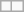<table class="wikitable">
<tr>
<td></td>
<td></td>
</tr>
</table>
